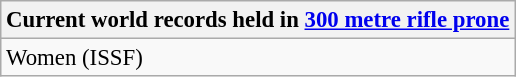<table class="wikitable" style="font-size: 95%">
<tr>
<th colspan=7>Current world records held in <a href='#'>300 metre rifle prone</a></th>
</tr>
<tr>
<td>Women (ISSF)<br></td>
</tr>
</table>
